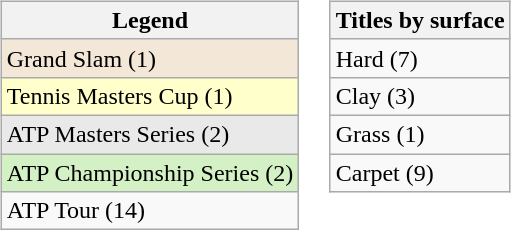<table>
<tr valign=top>
<td><br><table class=wikitable>
<tr>
<th>Legend</th>
</tr>
<tr bgcolor=f3e7d7>
<td>Grand Slam (1)</td>
</tr>
<tr bgcolor=ffffcc>
<td>Tennis Masters Cup (1)</td>
</tr>
<tr bgcolor=e9e9e9>
<td>ATP Masters Series (2)</td>
</tr>
<tr bgcolor=d4f1c5>
<td>ATP Championship Series (2)</td>
</tr>
<tr>
<td>ATP Tour (14)</td>
</tr>
</table>
</td>
<td><br><table class=wikitable>
<tr>
<th>Titles by surface</th>
</tr>
<tr>
<td>Hard (7)</td>
</tr>
<tr>
<td>Clay (3)</td>
</tr>
<tr>
<td>Grass (1)</td>
</tr>
<tr>
<td>Carpet (9)</td>
</tr>
</table>
</td>
</tr>
</table>
